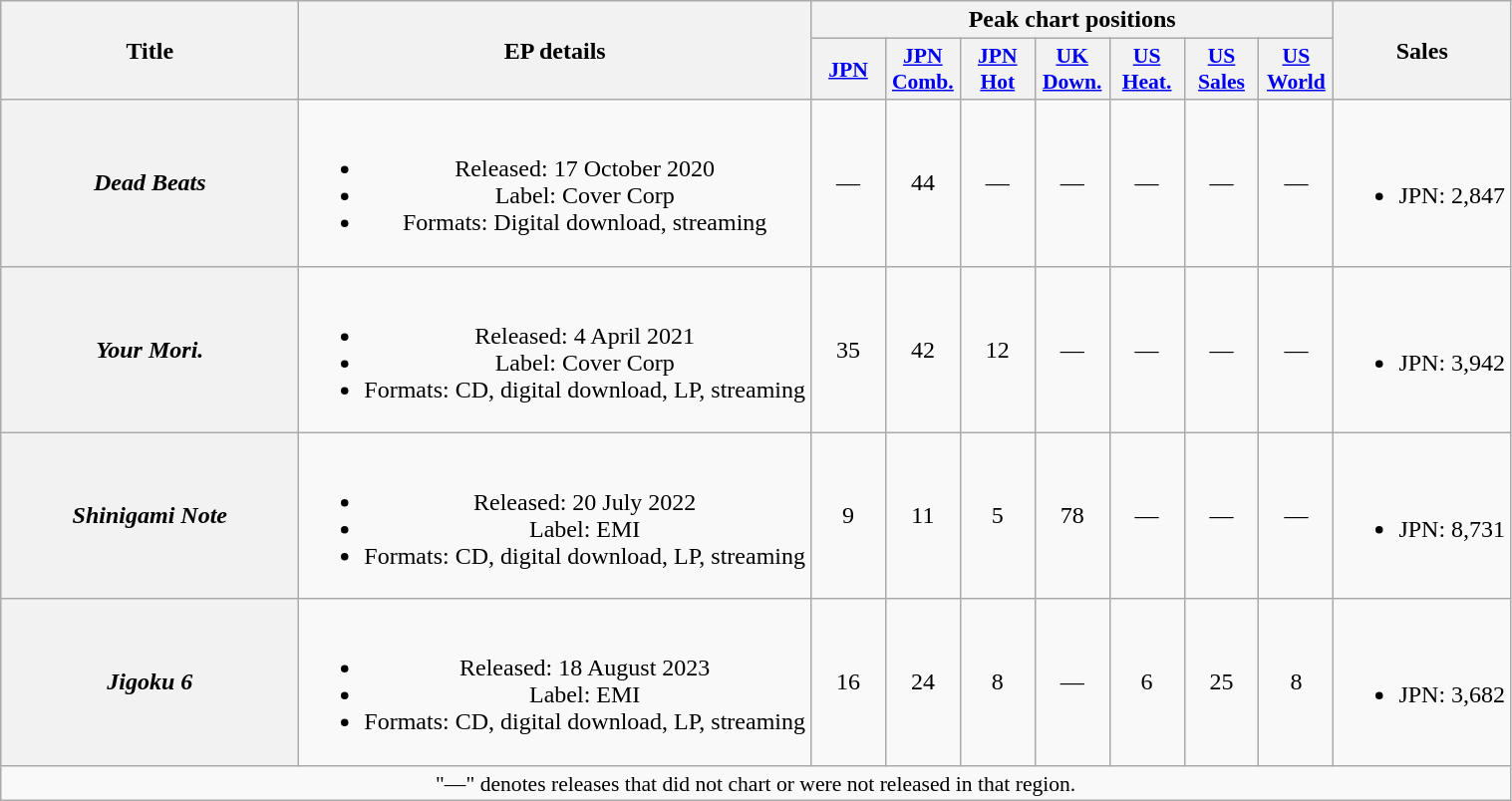<table class="wikitable plainrowheaders" style="text-align:center;">
<tr>
<th scope="col" rowspan="2" style="width:12em;">Title</th>
<th scope="col" rowspan="2">EP details</th>
<th scope="col" colspan="7">Peak chart positions</th>
<th scope="col" rowspan="2">Sales</th>
</tr>
<tr>
<th scope="col" style="width:3em;font-size:90%;"><a href='#'>JPN</a><br></th>
<th scope="col" style="width:3em;font-size:90%;"><a href='#'>JPN<br>Comb.</a><br></th>
<th scope="col" style="width:3em;font-size:90%;"><a href='#'>JPN<br>Hot</a><br></th>
<th scope="col" style="width:3em;font-size:90%;"><a href='#'>UK<br>Down.</a><br></th>
<th scope="col" style="width:3em;font-size:90%;"><a href='#'>US<br>Heat.</a><br></th>
<th scope="col" style="width:3em;font-size:90%;"><a href='#'>US<br>Sales</a><br></th>
<th scope="col" style="width:3em;font-size:90%;"><a href='#'>US<br>World</a><br></th>
</tr>
<tr>
<th scope="row"><em>Dead Beats</em></th>
<td><br><ul><li>Released: 17 October 2020</li><li>Label: Cover Corp</li><li>Formats: Digital download, streaming</li></ul></td>
<td>—</td>
<td>44</td>
<td>—</td>
<td>—</td>
<td>—</td>
<td>—</td>
<td>—</td>
<td><br><ul><li>JPN: 2,847</li></ul></td>
</tr>
<tr>
<th scope="row"><em>Your Mori.</em></th>
<td><br><ul><li>Released: 4 April 2021</li><li>Label: Cover Corp</li><li>Formats: CD, digital download, LP, streaming</li></ul></td>
<td>35</td>
<td>42</td>
<td>12</td>
<td>—</td>
<td>—</td>
<td>—</td>
<td>—</td>
<td><br><ul><li>JPN: 3,942</li></ul></td>
</tr>
<tr>
<th scope="row"><em>Shinigami Note</em></th>
<td><br><ul><li>Released: 20 July 2022</li><li>Label: EMI</li><li>Formats: CD, digital download, LP, streaming</li></ul></td>
<td>9</td>
<td>11</td>
<td>5</td>
<td>78</td>
<td>—</td>
<td>—</td>
<td>—</td>
<td><br><ul><li>JPN: 8,731</li></ul></td>
</tr>
<tr>
<th scope="row"><em>Jigoku 6</em></th>
<td><br><ul><li>Released: 18 August 2023</li><li>Label: EMI</li><li>Formats: CD, digital download, LP, streaming</li></ul></td>
<td>16</td>
<td>24</td>
<td>8</td>
<td>—</td>
<td>6</td>
<td>25</td>
<td>8</td>
<td><br><ul><li>JPN: 3,682</li></ul></td>
</tr>
<tr>
<td colspan="10" style="font-size:90%;">"—" denotes releases that did not chart or were not released in that region.</td>
</tr>
</table>
